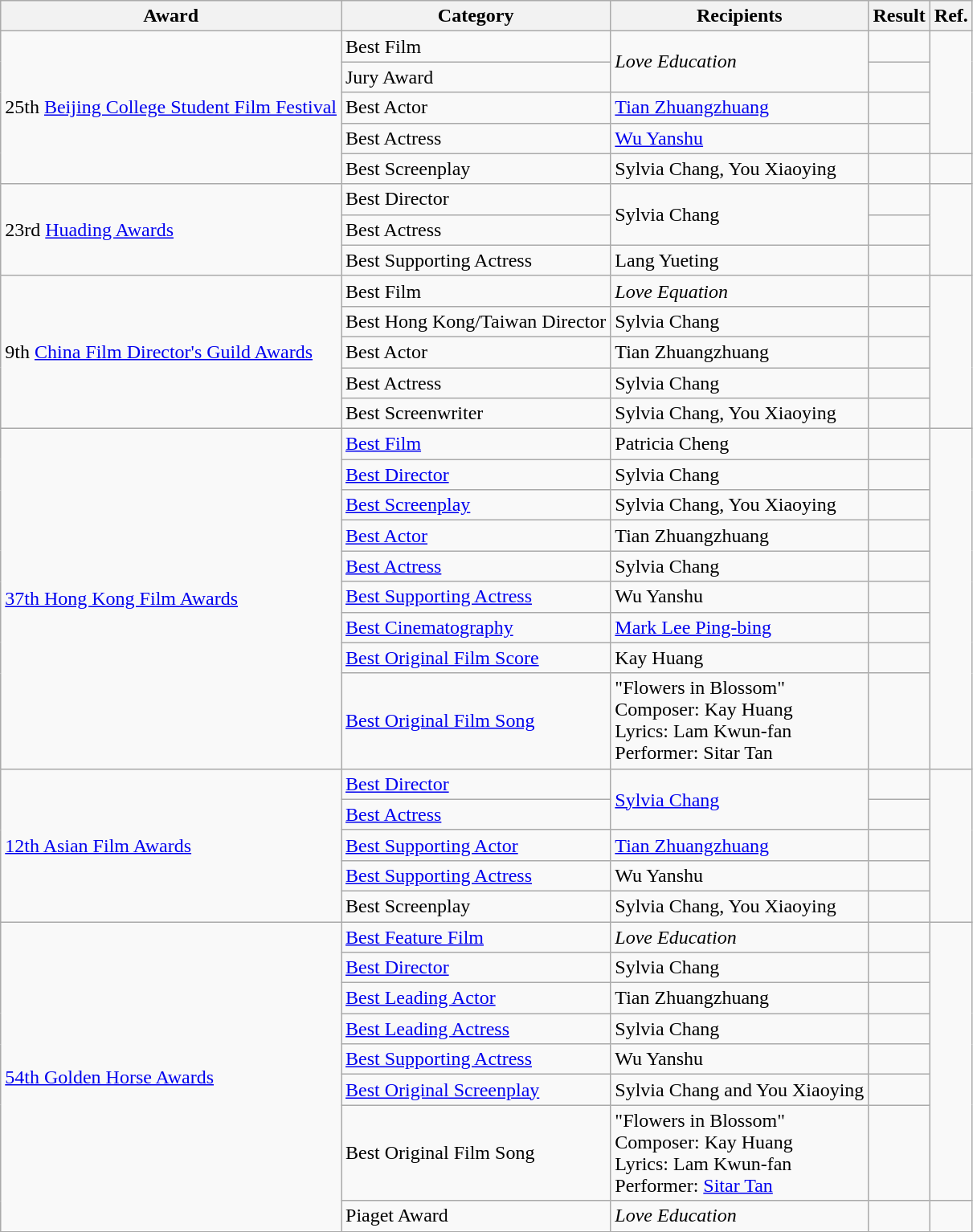<table class="wikitable">
<tr>
<th>Award</th>
<th>Category</th>
<th>Recipients</th>
<th>Result</th>
<th>Ref.</th>
</tr>
<tr>
<td rowspan=5>25th <a href='#'>Beijing College Student Film Festival</a></td>
<td>Best Film</td>
<td rowspan=2><em>Love Education</em></td>
<td></td>
<td rowspan=4></td>
</tr>
<tr>
<td>Jury Award</td>
<td></td>
</tr>
<tr>
<td>Best Actor</td>
<td><a href='#'>Tian Zhuangzhuang</a></td>
<td></td>
</tr>
<tr>
<td>Best Actress</td>
<td><a href='#'>Wu Yanshu</a></td>
<td></td>
</tr>
<tr>
<td>Best Screenplay</td>
<td>Sylvia Chang, You Xiaoying</td>
<td></td>
<td></td>
</tr>
<tr>
<td rowspan=3>23rd <a href='#'>Huading Awards</a></td>
<td>Best Director</td>
<td rowspan=2>Sylvia Chang</td>
<td></td>
<td rowspan=3></td>
</tr>
<tr>
<td>Best Actress</td>
<td></td>
</tr>
<tr>
<td>Best Supporting Actress</td>
<td>Lang Yueting</td>
<td></td>
</tr>
<tr>
<td rowspan=5>9th <a href='#'>China Film Director's Guild Awards</a></td>
<td>Best Film</td>
<td><em>Love Equation</em></td>
<td></td>
<td rowspan=5></td>
</tr>
<tr>
<td>Best Hong Kong/Taiwan Director</td>
<td>Sylvia Chang</td>
<td></td>
</tr>
<tr>
<td>Best Actor</td>
<td>Tian Zhuangzhuang</td>
<td></td>
</tr>
<tr>
<td>Best Actress</td>
<td>Sylvia Chang</td>
<td></td>
</tr>
<tr>
<td>Best Screenwriter</td>
<td>Sylvia Chang, You Xiaoying</td>
<td></td>
</tr>
<tr>
<td rowspan=9><a href='#'>37th Hong Kong Film Awards</a></td>
<td><a href='#'>Best Film</a></td>
<td>Patricia Cheng</td>
<td></td>
<td rowspan=9></td>
</tr>
<tr>
<td><a href='#'>Best Director</a></td>
<td>Sylvia Chang</td>
<td></td>
</tr>
<tr>
<td><a href='#'>Best Screenplay</a></td>
<td>Sylvia Chang, You Xiaoying</td>
<td></td>
</tr>
<tr>
<td><a href='#'>Best Actor</a></td>
<td>Tian Zhuangzhuang</td>
<td></td>
</tr>
<tr>
<td><a href='#'>Best Actress</a></td>
<td>Sylvia Chang</td>
<td></td>
</tr>
<tr>
<td><a href='#'>Best Supporting Actress</a></td>
<td>Wu Yanshu</td>
<td></td>
</tr>
<tr>
<td><a href='#'>Best Cinematography</a></td>
<td><a href='#'>Mark Lee Ping-bing</a></td>
<td></td>
</tr>
<tr>
<td><a href='#'>Best Original Film Score</a></td>
<td>Kay Huang</td>
<td></td>
</tr>
<tr>
<td><a href='#'>Best Original Film Song</a></td>
<td>"Flowers in Blossom"<br>Composer: Kay Huang<br>Lyrics: Lam Kwun-fan<br>Performer: Sitar Tan</td>
<td></td>
</tr>
<tr>
<td rowspan=5><a href='#'>12th Asian Film Awards</a></td>
<td><a href='#'>Best Director</a></td>
<td rowspan=2><a href='#'>Sylvia Chang</a></td>
<td></td>
<td rowspan=5></td>
</tr>
<tr>
<td><a href='#'>Best Actress</a></td>
<td></td>
</tr>
<tr>
<td><a href='#'>Best Supporting Actor</a></td>
<td><a href='#'>Tian Zhuangzhuang</a></td>
<td></td>
</tr>
<tr>
<td><a href='#'>Best Supporting Actress</a></td>
<td>Wu Yanshu</td>
<td></td>
</tr>
<tr>
<td>Best Screenplay</td>
<td>Sylvia Chang, You Xiaoying</td>
<td></td>
</tr>
<tr>
<td rowspan=8><a href='#'>54th Golden Horse Awards</a></td>
<td><a href='#'>Best Feature Film</a></td>
<td><em>Love Education</em></td>
<td></td>
<td rowspan=7></td>
</tr>
<tr>
<td><a href='#'>Best Director</a></td>
<td>Sylvia Chang</td>
<td></td>
</tr>
<tr>
<td><a href='#'>Best Leading Actor</a></td>
<td>Tian Zhuangzhuang</td>
<td></td>
</tr>
<tr>
<td><a href='#'>Best Leading Actress</a></td>
<td>Sylvia Chang</td>
<td></td>
</tr>
<tr>
<td><a href='#'>Best Supporting Actress</a></td>
<td>Wu Yanshu</td>
<td></td>
</tr>
<tr>
<td><a href='#'>Best Original Screenplay</a></td>
<td>Sylvia Chang and You Xiaoying</td>
<td></td>
</tr>
<tr>
<td>Best Original Film Song</td>
<td>"Flowers in Blossom"<br>Composer: Kay Huang<br>Lyrics: Lam Kwun-fan<br>Performer: <a href='#'>Sitar Tan</a></td>
<td></td>
</tr>
<tr>
<td>Piaget Award</td>
<td><em>Love Education</em></td>
<td></td>
<td></td>
</tr>
<tr>
</tr>
</table>
